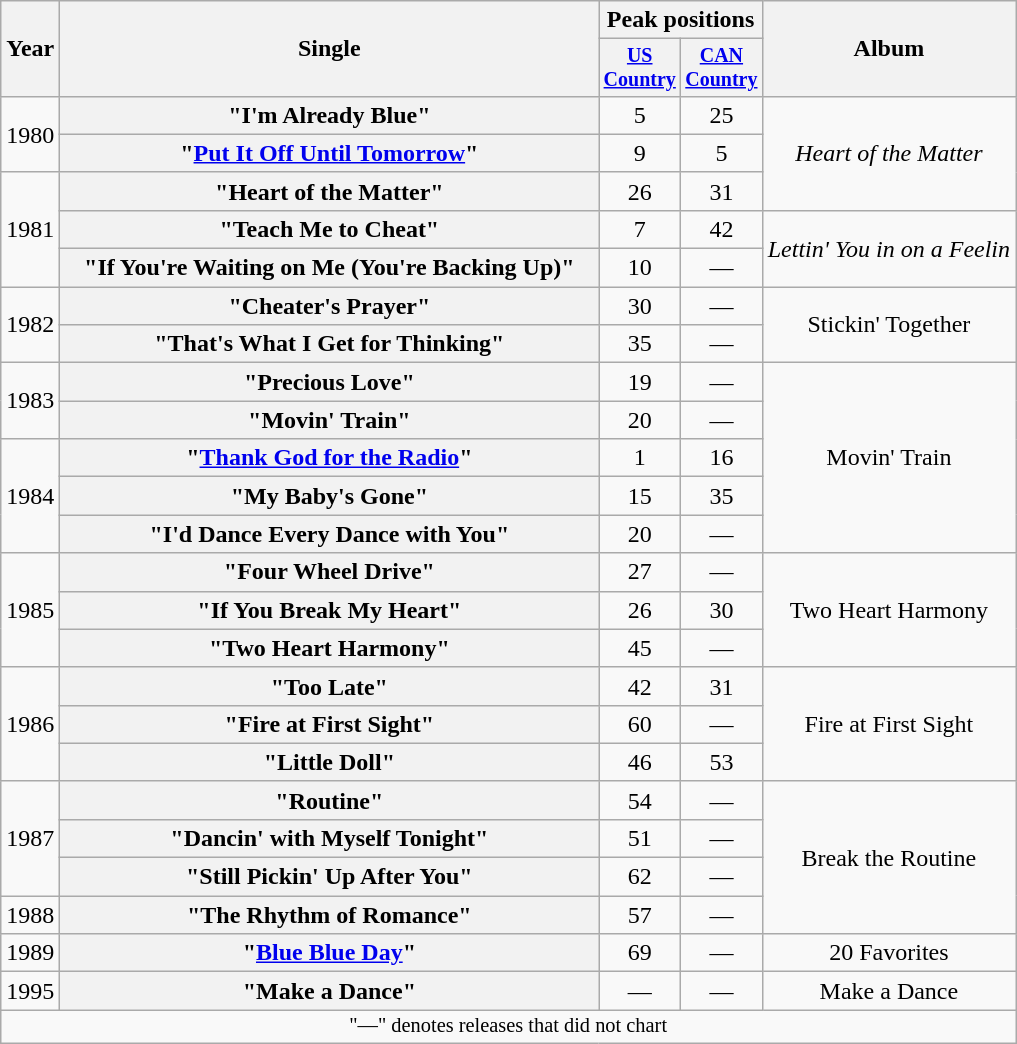<table class="wikitable plainrowheaders" style="text-align:center;">
<tr>
<th rowspan="2">Year</th>
<th rowspan="2" style="width:22em;">Single</th>
<th colspan="2">Peak positions</th>
<th rowspan="2">Album</th>
</tr>
<tr style="font-size:smaller;">
<th width="40"><a href='#'>US Country</a><br></th>
<th width="40"><a href='#'>CAN Country</a><br></th>
</tr>
<tr>
<td rowspan="2">1980</td>
<th scope="row">"I'm Already Blue"</th>
<td>5</td>
<td>25</td>
<td rowspan="3"><em>Heart of the Matter</em></td>
</tr>
<tr>
<th scope="row">"<a href='#'>Put It Off Until Tomorrow</a>"</th>
<td>9</td>
<td>5</td>
</tr>
<tr>
<td rowspan="3">1981</td>
<th scope="row">"Heart of the Matter"</th>
<td>26</td>
<td>31</td>
</tr>
<tr>
<th scope="row">"Teach Me to Cheat"</th>
<td>7</td>
<td>42</td>
<td rowspan="2"><em>Lettin' You in on a Feelin<strong></td>
</tr>
<tr>
<th scope="row">"If You're Waiting on Me (You're Backing Up)"</th>
<td>10</td>
<td>—</td>
</tr>
<tr>
<td rowspan="2">1982</td>
<th scope="row">"Cheater's Prayer"</th>
<td>30</td>
<td>—</td>
<td rowspan="2"></em>Stickin' Together<em></td>
</tr>
<tr>
<th scope="row">"That's What I Get for Thinking"</th>
<td>35</td>
<td>—</td>
</tr>
<tr>
<td rowspan="2">1983</td>
<th scope="row">"Precious Love"</th>
<td>19</td>
<td>—</td>
<td rowspan="5"></em>Movin' Train<em></td>
</tr>
<tr>
<th scope="row">"Movin' Train"</th>
<td>20</td>
<td>—</td>
</tr>
<tr>
<td rowspan="3">1984</td>
<th scope="row">"<a href='#'>Thank God for the Radio</a>"</th>
<td>1</td>
<td>16</td>
</tr>
<tr>
<th scope="row">"My Baby's Gone"</th>
<td>15</td>
<td>35</td>
</tr>
<tr>
<th scope="row">"I'd Dance Every Dance with You"</th>
<td>20</td>
<td>—</td>
</tr>
<tr>
<td rowspan="3">1985</td>
<th scope="row">"Four Wheel Drive"</th>
<td>27</td>
<td>—</td>
<td rowspan="3"></em>Two Heart Harmony<em></td>
</tr>
<tr>
<th scope="row">"If You Break My Heart"</th>
<td>26</td>
<td>30</td>
</tr>
<tr>
<th scope="row">"Two Heart Harmony"</th>
<td>45</td>
<td>—</td>
</tr>
<tr>
<td rowspan="3">1986</td>
<th scope="row">"Too Late"</th>
<td>42</td>
<td>31</td>
<td rowspan="3"></em>Fire at First Sight<em></td>
</tr>
<tr>
<th scope="row">"Fire at First Sight"</th>
<td>60</td>
<td>—</td>
</tr>
<tr>
<th scope="row">"Little Doll"</th>
<td>46</td>
<td>53</td>
</tr>
<tr>
<td rowspan="3">1987</td>
<th scope="row">"Routine"</th>
<td>54</td>
<td>—</td>
<td rowspan="4"></em>Break the Routine<em></td>
</tr>
<tr>
<th scope="row">"Dancin' with Myself Tonight"</th>
<td>51</td>
<td>—</td>
</tr>
<tr>
<th scope="row">"Still Pickin' Up After You"</th>
<td>62</td>
<td>—</td>
</tr>
<tr>
<td>1988</td>
<th scope="row">"The Rhythm of Romance"</th>
<td>57</td>
<td>—</td>
</tr>
<tr>
<td>1989</td>
<th scope="row">"<a href='#'>Blue Blue Day</a>"</th>
<td>69</td>
<td>—</td>
<td></em>20 Favorites<em></td>
</tr>
<tr>
<td>1995</td>
<th scope="row">"Make a Dance"</th>
<td>—</td>
<td>—</td>
<td></em>Make a Dance<em></td>
</tr>
<tr>
<td colspan="5" style="font-size:85%">"—" denotes releases that did not chart</td>
</tr>
</table>
